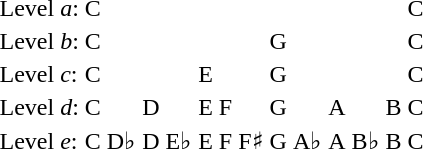<table>
<tr>
<td>Level <em>a</em>:</td>
<td>C</td>
<td></td>
<td></td>
<td></td>
<td></td>
<td></td>
<td></td>
<td></td>
<td></td>
<td></td>
<td></td>
<td></td>
<td>C</td>
</tr>
<tr>
<td>Level <em>b</em>:</td>
<td>C</td>
<td></td>
<td></td>
<td></td>
<td></td>
<td></td>
<td></td>
<td>G</td>
<td></td>
<td></td>
<td></td>
<td></td>
<td>C</td>
</tr>
<tr>
<td>Level <em>c</em>:</td>
<td>C</td>
<td></td>
<td></td>
<td></td>
<td>E</td>
<td></td>
<td></td>
<td>G</td>
<td></td>
<td></td>
<td></td>
<td></td>
<td>C</td>
</tr>
<tr>
<td>Level <em>d</em>:</td>
<td>C</td>
<td></td>
<td>D</td>
<td></td>
<td>E</td>
<td>F</td>
<td></td>
<td>G</td>
<td></td>
<td>A</td>
<td></td>
<td>B</td>
<td>C</td>
</tr>
<tr>
<td>Level <em>e</em>:</td>
<td>C</td>
<td>D♭</td>
<td>D</td>
<td>E♭</td>
<td>E</td>
<td>F</td>
<td>F♯</td>
<td>G</td>
<td>A♭</td>
<td>A</td>
<td>B♭</td>
<td>B</td>
<td>C</td>
</tr>
</table>
